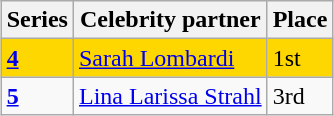<table class="wikitable sortable floatright" style="margin:auto;">
<tr>
<th>Series</th>
<th>Celebrity partner</th>
<th>Place</th>
</tr>
<tr style="background:gold;">
<td><strong><a href='#'>4</a></strong></td>
<td><a href='#'>Sarah Lombardi</a></td>
<td>1st</td>
</tr>
<tr>
<td><strong><a href='#'>5</a></strong></td>
<td><a href='#'>Lina Larissa Strahl</a></td>
<td>3rd</td>
</tr>
</table>
